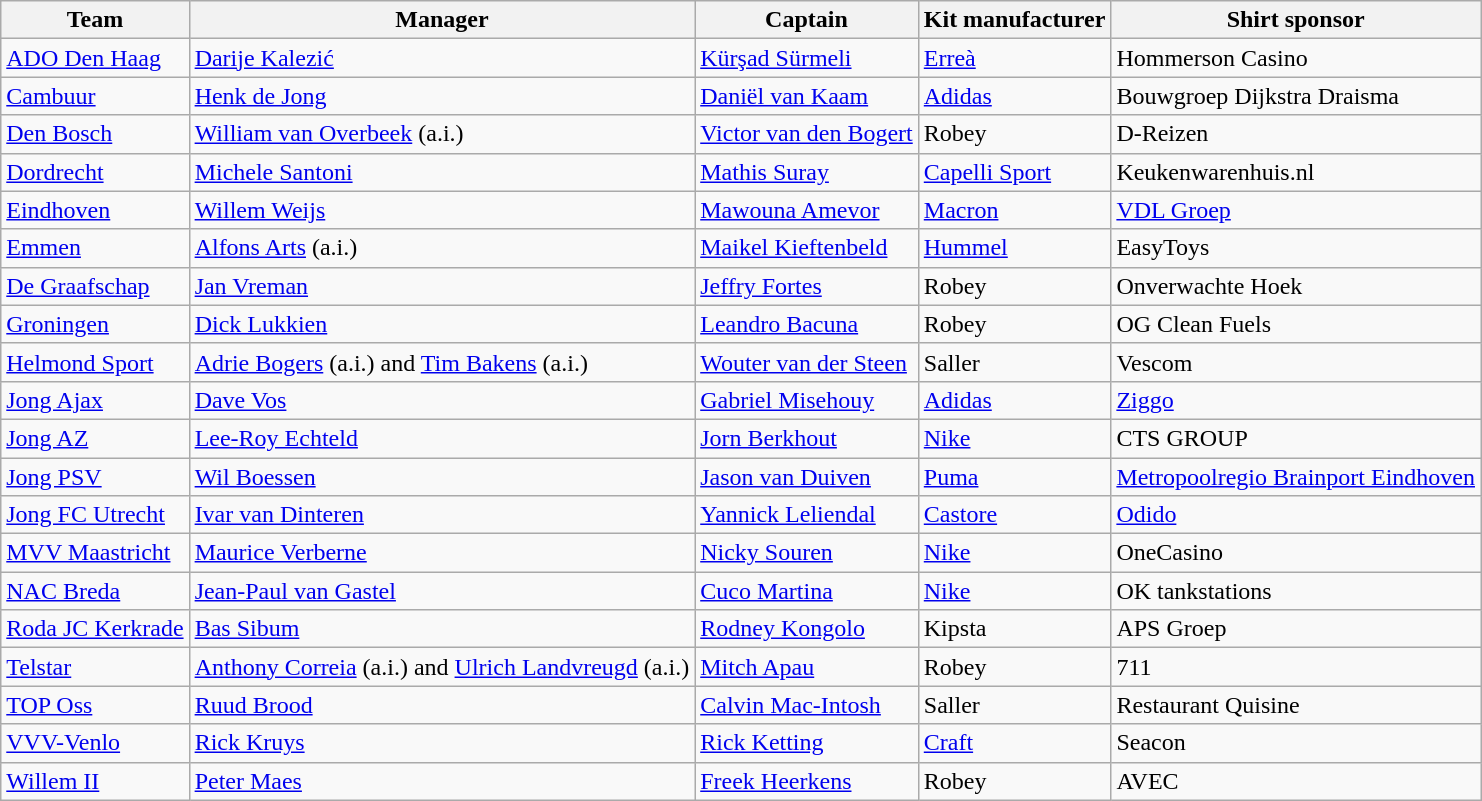<table class="wikitable sortable" style="text-align: left;">
<tr>
<th>Team</th>
<th>Manager</th>
<th>Captain</th>
<th>Kit manufacturer</th>
<th>Shirt sponsor</th>
</tr>
<tr>
<td><a href='#'>ADO Den Haag</a></td>
<td data-sort-value="Kalezić, Darije"> <a href='#'>Darije Kalezić</a></td>
<td data-sort-value="Sürmeli, Kürşad"> <a href='#'>Kürşad Sürmeli</a></td>
<td><a href='#'>Erreà</a></td>
<td>Hommerson Casino</td>
</tr>
<tr>
<td><a href='#'>Cambuur</a></td>
<td data-sort-value="Jong, Henk"> <a href='#'>Henk de Jong</a></td>
<td data-sort-value="van Kaam, Daniel"> <a href='#'>Daniël van Kaam</a></td>
<td><a href='#'>Adidas</a></td>
<td>Bouwgroep Dijkstra Draisma</td>
</tr>
<tr>
<td><a href='#'>Den Bosch</a></td>
<td data-sort-value="Overbeek, William"> <a href='#'>William van Overbeek</a> (a.i.)</td>
<td data-sort-value="Bogert, Victor"> <a href='#'>Victor van den Bogert</a></td>
<td>Robey</td>
<td>D-Reizen</td>
</tr>
<tr>
<td><a href='#'>Dordrecht</a></td>
<td data-sort-value="Santoni, Michele"> <a href='#'>Michele Santoni</a></td>
<td data-sort-value="Suray, Mathis"> <a href='#'>Mathis Suray</a></td>
<td><a href='#'>Capelli Sport</a></td>
<td>Keukenwarenhuis.nl</td>
</tr>
<tr>
<td><a href='#'>Eindhoven</a></td>
<td data-sort-value="Weijs, Willem"> <a href='#'>Willem Weijs</a></td>
<td data-sort-value="Amevor, Mawoune"> <a href='#'>Mawouna Amevor</a></td>
<td><a href='#'>Macron</a></td>
<td><a href='#'>VDL Groep</a></td>
</tr>
<tr>
<td><a href='#'>Emmen</a></td>
<td data-sort-value="Arts, Alfons"> <a href='#'>Alfons Arts</a> (a.i.)</td>
<td data-sort-value="Kieftenbeld, Maikel"> <a href='#'>Maikel Kieftenbeld</a></td>
<td><a href='#'>Hummel</a></td>
<td>EasyToys</td>
</tr>
<tr>
<td><a href='#'>De Graafschap</a></td>
<td data-sort-value= "Vreman, Jan"> <a href='#'>Jan Vreman</a></td>
<td data-sort-value="Fortes, Jeffry"> <a href='#'>Jeffry Fortes</a></td>
<td>Robey</td>
<td>Onverwachte Hoek</td>
</tr>
<tr>
<td><a href='#'>Groningen</a></td>
<td data-sort-value="Lukkien, Dick"> <a href='#'>Dick Lukkien</a></td>
<td data-sort-value="Bacuna, Leandro"> <a href='#'>Leandro Bacuna</a></td>
<td>Robey</td>
<td>OG Clean Fuels</td>
</tr>
<tr>
<td><a href='#'>Helmond Sport</a></td>
<td data-sort-value="Bogers, Adrie"> <a href='#'>Adrie Bogers</a> (a.i.) and  <a href='#'>Tim Bakens</a> (a.i.)</td>
<td data-sort-value="Steen, Wouter"> <a href='#'>Wouter van der Steen</a></td>
<td>Saller</td>
<td>Vescom</td>
</tr>
<tr>
<td><a href='#'>Jong Ajax</a></td>
<td data-sort-value="Vos, Dave"> <a href='#'>Dave Vos</a></td>
<td data-sort-value="Misehouy, Gabriel"> <a href='#'>Gabriel Misehouy</a></td>
<td><a href='#'>Adidas</a></td>
<td><a href='#'>Ziggo</a></td>
</tr>
<tr>
<td><a href='#'>Jong AZ</a></td>
<td data-sort-value="Echteld, Lee-Roy"> <a href='#'>Lee-Roy Echteld</a></td>
<td data-sort-value="Berkhout, Jorn"> <a href='#'>Jorn Berkhout</a></td>
<td><a href='#'>Nike</a></td>
<td>CTS GROUP</td>
</tr>
<tr>
<td><a href='#'>Jong PSV</a></td>
<td data-sort-value="Boessen, Wil"> <a href='#'>Wil Boessen</a></td>
<td data-sort-value="Duiven, Jason"> <a href='#'>Jason van Duiven</a></td>
<td><a href='#'>Puma</a></td>
<td><a href='#'>Metropoolregio Brainport Eindhoven</a></td>
</tr>
<tr>
<td><a href='#'>Jong FC Utrecht</a></td>
<td data-sort-value="Dinteren, Ivar"> <a href='#'>Ivar van Dinteren</a></td>
<td data-sort-value="Leliendal, Yannick"> <a href='#'>Yannick Leliendal</a></td>
<td><a href='#'>Castore</a></td>
<td><a href='#'>Odido</a></td>
</tr>
<tr>
<td><a href='#'>MVV Maastricht</a></td>
<td data-sort-value="Verberne, Maurice"> <a href='#'>Maurice Verberne</a></td>
<td data-sort-value="Souren, Nicky"> <a href='#'>Nicky Souren</a></td>
<td><a href='#'>Nike</a></td>
<td>OneCasino</td>
</tr>
<tr>
<td><a href='#'>NAC Breda</a></td>
<td data-sort-value="Gastel, Jean-Paul"> <a href='#'>Jean-Paul van Gastel</a></td>
<td data-sort-value="Martina, Cuco"> <a href='#'>Cuco Martina</a></td>
<td><a href='#'>Nike</a></td>
<td>OK tankstations</td>
</tr>
<tr>
<td><a href='#'>Roda JC Kerkrade</a></td>
<td data-sort-value="Sibum, Bas"> <a href='#'>Bas Sibum</a></td>
<td data-sort-value="Kongolo, Rodney"> <a href='#'>Rodney Kongolo</a></td>
<td>Kipsta</td>
<td>APS Groep</td>
</tr>
<tr>
<td><a href='#'>Telstar</a></td>
<td data-sort-value="Correia, Anthony"> <a href='#'>Anthony Correia</a> (a.i.) and  <a href='#'>Ulrich Landvreugd</a> (a.i.)</td>
<td data-sort-value="Apau, Mitch"> <a href='#'>Mitch Apau</a></td>
<td>Robey</td>
<td>711</td>
</tr>
<tr>
<td><a href='#'>TOP Oss</a></td>
<td data-sort-value="Brood, Ruud"> <a href='#'>Ruud Brood</a></td>
<td data-sort-value="Mac-Intosh, Calvin"> <a href='#'>Calvin Mac-Intosh</a></td>
<td>Saller</td>
<td>Restaurant Quisine</td>
</tr>
<tr>
<td><a href='#'>VVV-Venlo</a></td>
<td data-sort-value="Kruys, Rick"> <a href='#'>Rick Kruys</a></td>
<td data-sort-value="Ketting, Rick"> <a href='#'>Rick Ketting</a></td>
<td><a href='#'>Craft</a></td>
<td>Seacon</td>
</tr>
<tr>
<td><a href='#'>Willem II</a></td>
<td data-sort-value="Maes, Peter"> <a href='#'>Peter Maes</a></td>
<td data-sort-value="Heerkens, Freek"> <a href='#'>Freek Heerkens</a></td>
<td>Robey</td>
<td>AVEC</td>
</tr>
</table>
